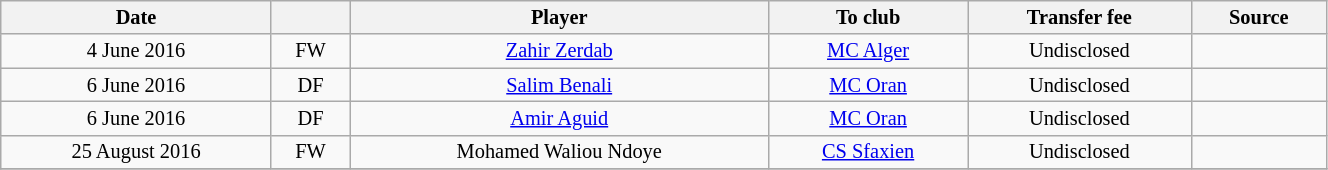<table class="wikitable sortable" style="width:70%; text-align:center; font-size:85%; text-align:centre;">
<tr>
<th>Date</th>
<th></th>
<th>Player</th>
<th>To club</th>
<th>Transfer fee</th>
<th>Source</th>
</tr>
<tr>
<td>4 June 2016</td>
<td>FW</td>
<td> <a href='#'>Zahir Zerdab</a></td>
<td><a href='#'>MC Alger</a></td>
<td>Undisclosed</td>
<td></td>
</tr>
<tr>
<td>6 June 2016</td>
<td>DF</td>
<td> <a href='#'>Salim Benali</a></td>
<td><a href='#'>MC Oran</a></td>
<td>Undisclosed</td>
<td></td>
</tr>
<tr>
<td>6 June 2016</td>
<td>DF</td>
<td> <a href='#'>Amir Aguid</a></td>
<td><a href='#'>MC Oran</a></td>
<td>Undisclosed</td>
<td></td>
</tr>
<tr>
<td>25 August 2016</td>
<td>FW</td>
<td> Mohamed Waliou Ndoye</td>
<td> <a href='#'>CS Sfaxien</a></td>
<td>Undisclosed</td>
<td></td>
</tr>
<tr>
</tr>
</table>
